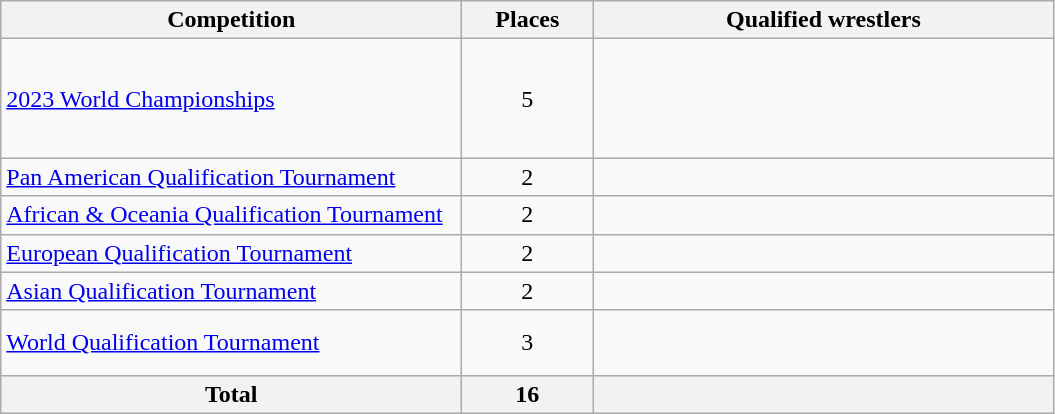<table class = "wikitable">
<tr>
<th width=300>Competition</th>
<th width=80>Places</th>
<th width=300>Qualified wrestlers</th>
</tr>
<tr>
<td><a href='#'>2023 World Championships</a></td>
<td align="center">5</td>
<td><br><br><br><br></td>
</tr>
<tr>
<td><a href='#'>Pan American Qualification Tournament</a></td>
<td align="center">2</td>
<td><br></td>
</tr>
<tr>
<td><a href='#'>African & Oceania Qualification Tournament</a></td>
<td align="center">2</td>
<td><br></td>
</tr>
<tr>
<td><a href='#'>European Qualification Tournament</a></td>
<td align="center">2</td>
<td><br></td>
</tr>
<tr>
<td><a href='#'>Asian Qualification Tournament</a></td>
<td align="center">2</td>
<td><br></td>
</tr>
<tr>
<td><a href='#'>World Qualification Tournament</a></td>
<td align="center">3</td>
<td><br><br></td>
</tr>
<tr>
<th>Total</th>
<th>16</th>
<th></th>
</tr>
</table>
